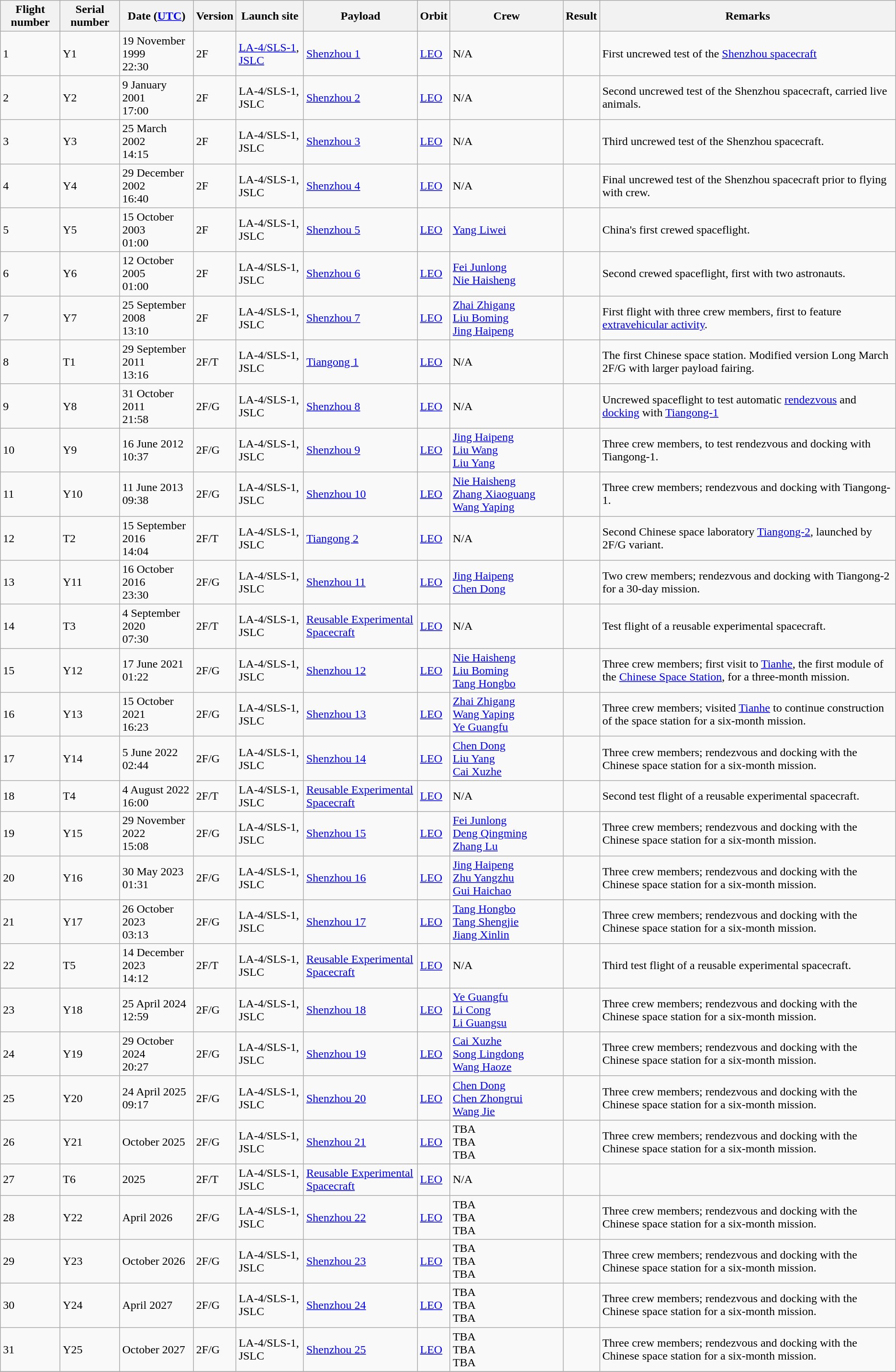<table class="wikitable">
<tr>
<th>Flight number</th>
<th>Serial number</th>
<th>Date (<a href='#'>UTC</a>)</th>
<th>Version</th>
<th>Launch site</th>
<th>Payload</th>
<th>Orbit</th>
<th>Crew</th>
<th>Result</th>
<th>Remarks</th>
</tr>
<tr>
<td>1</td>
<td>Y1</td>
<td>19 November 1999<br>22:30</td>
<td>2F</td>
<td><a href='#'>LA-4/SLS-1</a>, <a href='#'>JSLC</a></td>
<td><a href='#'>Shenzhou 1</a></td>
<td><a href='#'>LEO</a></td>
<td>N/A</td>
<td></td>
<td>First uncrewed test of the <a href='#'>Shenzhou spacecraft</a></td>
</tr>
<tr>
<td>2</td>
<td>Y2</td>
<td>9 January 2001<br>17:00</td>
<td>2F</td>
<td>LA-4/SLS-1, JSLC</td>
<td><a href='#'>Shenzhou 2</a></td>
<td><a href='#'>LEO</a></td>
<td style= "width: 150px">N/A</td>
<td></td>
<td>Second uncrewed test of the Shenzhou spacecraft, carried live animals.</td>
</tr>
<tr>
<td>3</td>
<td>Y3</td>
<td>25 March 2002<br>14:15</td>
<td>2F</td>
<td>LA-4/SLS-1, JSLC</td>
<td><a href='#'>Shenzhou 3</a></td>
<td><a href='#'>LEO</a></td>
<td>N/A</td>
<td></td>
<td>Third uncrewed test of the Shenzhou spacecraft.</td>
</tr>
<tr>
<td>4</td>
<td>Y4</td>
<td>29 December 2002<br>16:40</td>
<td>2F</td>
<td>LA-4/SLS-1, JSLC</td>
<td><a href='#'>Shenzhou 4</a></td>
<td><a href='#'>LEO</a></td>
<td>N/A</td>
<td></td>
<td>Final uncrewed test of the Shenzhou spacecraft prior to flying with crew.</td>
</tr>
<tr>
<td>5</td>
<td>Y5</td>
<td>15 October 2003<br>01:00</td>
<td>2F</td>
<td>LA-4/SLS-1, JSLC</td>
<td><a href='#'>Shenzhou 5</a></td>
<td><a href='#'>LEO</a></td>
<td> <a href='#'>Yang Liwei</a></td>
<td></td>
<td>China's first crewed spaceflight.</td>
</tr>
<tr>
<td>6</td>
<td>Y6</td>
<td>12 October 2005<br>01:00</td>
<td>2F</td>
<td>LA-4/SLS-1, JSLC</td>
<td><a href='#'>Shenzhou 6</a></td>
<td><a href='#'>LEO</a></td>
<td> <a href='#'>Fei Junlong</a><br> <a href='#'>Nie Haisheng</a></td>
<td></td>
<td>Second crewed spaceflight, first with two astronauts.</td>
</tr>
<tr>
<td>7</td>
<td>Y7</td>
<td>25 September 2008<br>13:10</td>
<td>2F</td>
<td>LA-4/SLS-1, JSLC</td>
<td><a href='#'>Shenzhou 7</a></td>
<td><a href='#'>LEO</a></td>
<td> <a href='#'>Zhai Zhigang</a><br> <a href='#'>Liu Boming</a><br> <a href='#'>Jing Haipeng</a></td>
<td></td>
<td>First flight with three crew members, first to feature <a href='#'>extravehicular activity</a>.</td>
</tr>
<tr>
<td>8</td>
<td>T1</td>
<td>29 September 2011<br>13:16</td>
<td>2F/T</td>
<td>LA-4/SLS-1, JSLC</td>
<td><a href='#'>Tiangong 1</a></td>
<td><a href='#'>LEO</a></td>
<td>N/A</td>
<td></td>
<td>The first Chinese space station. Modified version Long March 2F/G with larger payload fairing.</td>
</tr>
<tr>
<td>9</td>
<td>Y8</td>
<td>31 October 2011<br>21:58</td>
<td>2F/G</td>
<td>LA-4/SLS-1, JSLC</td>
<td><a href='#'>Shenzhou 8</a></td>
<td><a href='#'>LEO</a></td>
<td>N/A</td>
<td></td>
<td>Uncrewed spaceflight to test automatic <a href='#'>rendezvous</a> and <a href='#'>docking</a> with <a href='#'>Tiangong-1</a></td>
</tr>
<tr>
<td>10</td>
<td>Y9</td>
<td>16 June 2012<br>10:37</td>
<td>2F/G</td>
<td>LA-4/SLS-1, JSLC</td>
<td><a href='#'>Shenzhou 9</a></td>
<td><a href='#'>LEO</a></td>
<td> <a href='#'>Jing Haipeng</a><br> <a href='#'>Liu Wang</a><br> <a href='#'>Liu Yang</a></td>
<td></td>
<td>Three crew members, to test rendezvous and docking with Tiangong-1.</td>
</tr>
<tr>
<td>11</td>
<td>Y10</td>
<td>11 June 2013<br>09:38</td>
<td>2F/G</td>
<td>LA-4/SLS-1, JSLC</td>
<td><a href='#'>Shenzhou 10</a></td>
<td><a href='#'>LEO</a></td>
<td> <a href='#'>Nie Haisheng</a><br> <a href='#'>Zhang Xiaoguang</a><br> <a href='#'>Wang Yaping</a></td>
<td></td>
<td>Three crew members; rendezvous and docking with Tiangong-1.</td>
</tr>
<tr>
<td>12</td>
<td>T2</td>
<td>15 September 2016<br>14:04</td>
<td>2F/T</td>
<td>LA-4/SLS-1, JSLC</td>
<td><a href='#'>Tiangong 2</a></td>
<td><a href='#'>LEO</a></td>
<td>N/A</td>
<td></td>
<td>Second Chinese space laboratory <a href='#'>Tiangong-2</a>, launched by 2F/G variant.</td>
</tr>
<tr>
<td>13</td>
<td>Y11</td>
<td>16 October 2016<br>23:30</td>
<td>2F/G</td>
<td>LA-4/SLS-1, JSLC</td>
<td><a href='#'>Shenzhou 11</a></td>
<td><a href='#'>LEO</a></td>
<td> <a href='#'>Jing Haipeng</a><br> <a href='#'>Chen Dong</a></td>
<td></td>
<td>Two crew members; rendezvous and docking with Tiangong-2 for a 30-day mission.</td>
</tr>
<tr>
<td>14</td>
<td>T3</td>
<td>4 September 2020<br>07:30</td>
<td>2F/T</td>
<td>LA-4/SLS-1, JSLC</td>
<td><a href='#'>Reusable Experimental Spacecraft</a></td>
<td><a href='#'>LEO</a></td>
<td>N/A</td>
<td></td>
<td>Test flight of a reusable experimental spacecraft.</td>
</tr>
<tr>
<td>15</td>
<td>Y12</td>
<td>17 June 2021<br>01:22</td>
<td>2F/G</td>
<td>LA-4/SLS-1, JSLC</td>
<td><a href='#'>Shenzhou 12</a></td>
<td><a href='#'>LEO</a></td>
<td> <a href='#'>Nie Haisheng</a><br> <a href='#'>Liu Boming</a><br> <a href='#'>Tang Hongbo</a></td>
<td></td>
<td>Three crew members; first visit to <a href='#'>Tianhe</a>, the first module of the <a href='#'>Chinese Space Station</a>, for a three-month mission.</td>
</tr>
<tr>
<td>16</td>
<td>Y13</td>
<td>15 October 2021<br>16:23</td>
<td>2F/G</td>
<td>LA-4/SLS-1, JSLC</td>
<td><a href='#'>Shenzhou 13</a></td>
<td><a href='#'>LEO</a></td>
<td> <a href='#'>Zhai Zhigang</a><br> <a href='#'>Wang Yaping</a><br> <a href='#'>Ye Guangfu</a></td>
<td></td>
<td>Three crew members; visited <a href='#'>Tianhe</a> to continue construction of the space station for a six-month mission.</td>
</tr>
<tr>
<td>17</td>
<td>Y14</td>
<td>5 June 2022<br>02:44</td>
<td>2F/G</td>
<td>LA-4/SLS-1, JSLC</td>
<td><a href='#'>Shenzhou 14</a></td>
<td><a href='#'>LEO</a></td>
<td> <a href='#'>Chen Dong</a><br> <a href='#'>Liu Yang</a><br> <a href='#'>Cai Xuzhe</a></td>
<td></td>
<td>Three crew members; rendezvous and docking with the Chinese space station for a six-month mission.</td>
</tr>
<tr>
<td>18</td>
<td>T4</td>
<td>4 August 2022<br>16:00</td>
<td>2F/T</td>
<td>LA-4/SLS-1, JSLC</td>
<td><a href='#'>Reusable Experimental Spacecraft</a></td>
<td><a href='#'>LEO</a></td>
<td>N/A</td>
<td></td>
<td>Second test flight of a reusable experimental spacecraft.</td>
</tr>
<tr>
<td>19</td>
<td>Y15</td>
<td>29 November 2022<br>15:08</td>
<td>2F/G</td>
<td>LA-4/SLS-1, JSLC</td>
<td><a href='#'>Shenzhou 15</a></td>
<td><a href='#'>LEO</a></td>
<td> <a href='#'>Fei Junlong</a><br> <a href='#'>Deng Qingming</a><br> <a href='#'>Zhang Lu</a></td>
<td></td>
<td>Three crew members; rendezvous and docking with the Chinese space station for a six-month mission.</td>
</tr>
<tr>
<td>20</td>
<td>Y16</td>
<td>30 May 2023<br>01:31</td>
<td>2F/G</td>
<td>LA-4/SLS-1, JSLC</td>
<td><a href='#'>Shenzhou 16</a></td>
<td><a href='#'>LEO</a></td>
<td> <a href='#'>Jing Haipeng</a><br> <a href='#'>Zhu Yangzhu</a><br> <a href='#'>Gui Haichao</a></td>
<td></td>
<td>Three crew members; rendezvous and docking with the Chinese space station for a six-month mission.</td>
</tr>
<tr>
<td>21</td>
<td>Y17</td>
<td>26 October 2023<br>03:13</td>
<td>2F/G</td>
<td>LA-4/SLS-1, JSLC</td>
<td><a href='#'>Shenzhou 17</a></td>
<td><a href='#'>LEO</a></td>
<td> <a href='#'>Tang Hongbo</a><br> <a href='#'>Tang Shengjie</a><br> <a href='#'>Jiang Xinlin</a></td>
<td></td>
<td>Three crew members; rendezvous and docking with the Chinese space station for a six-month mission.</td>
</tr>
<tr>
<td>22</td>
<td>T5</td>
<td>14 December 2023<br>14:12</td>
<td>2F/T</td>
<td>LA-4/SLS-1, JSLC</td>
<td><a href='#'>Reusable Experimental Spacecraft</a></td>
<td><a href='#'>LEO</a></td>
<td>N/A</td>
<td></td>
<td>Third test flight of a reusable experimental spacecraft.</td>
</tr>
<tr>
<td>23</td>
<td>Y18</td>
<td>25 April 2024<br>12:59</td>
<td>2F/G</td>
<td>LA-4/SLS-1, JSLC</td>
<td><a href='#'>Shenzhou 18</a></td>
<td><a href='#'>LEO</a></td>
<td> <a href='#'>Ye Guangfu</a><br> <a href='#'>Li Cong</a><br> <a href='#'>Li Guangsu</a></td>
<td></td>
<td>Three crew members; rendezvous and docking with the Chinese space station for a six-month mission.</td>
</tr>
<tr>
<td>24</td>
<td>Y19</td>
<td>29 October 2024<br>20:27</td>
<td>2F/G</td>
<td>LA-4/SLS-1, JSLC</td>
<td><a href='#'>Shenzhou 19</a></td>
<td><a href='#'>LEO</a></td>
<td> <a href='#'>Cai Xuzhe</a><br> <a href='#'>Song Lingdong</a><br> <a href='#'>Wang Haoze</a></td>
<td></td>
<td>Three crew members; rendezvous and docking with the Chinese space station for a six-month mission.</td>
</tr>
<tr>
<td>25</td>
<td>Y20</td>
<td>24 April 2025<br>09:17</td>
<td>2F/G</td>
<td>LA-4/SLS-1, JSLC</td>
<td><a href='#'>Shenzhou 20</a></td>
<td><a href='#'>LEO</a></td>
<td> <a href='#'>Chen Dong</a><br> <a href='#'>Chen Zhongrui</a><br> <a href='#'>Wang Jie</a></td>
<td></td>
<td>Three crew members; rendezvous and docking with the Chinese space station for a six-month mission.</td>
</tr>
<tr>
<td>26</td>
<td>Y21</td>
<td>October 2025</td>
<td>2F/G</td>
<td>LA-4/SLS-1, JSLC</td>
<td><a href='#'>Shenzhou 21</a></td>
<td><a href='#'>LEO</a></td>
<td> TBA<br> TBA<br> TBA</td>
<td></td>
<td>Three crew members; rendezvous and docking with the Chinese space station for a six-month mission.</td>
</tr>
<tr>
<td>27</td>
<td>T6</td>
<td>2025<br></td>
<td>2F/T</td>
<td>LA-4/SLS-1, JSLC</td>
<td><a href='#'>Reusable Experimental Spacecraft</a></td>
<td><a href='#'>LEO</a></td>
<td>N/A</td>
<td></td>
<td></td>
</tr>
<tr>
<td>28</td>
<td>Y22</td>
<td>April 2026</td>
<td>2F/G</td>
<td>LA-4/SLS-1, JSLC</td>
<td><a href='#'>Shenzhou 22</a></td>
<td><a href='#'>LEO</a></td>
<td> TBA<br> TBA<br> TBA</td>
<td></td>
<td>Three crew members; rendezvous and docking with the Chinese space station for a six-month mission.</td>
</tr>
<tr>
<td>29</td>
<td>Y23</td>
<td>October 2026</td>
<td>2F/G</td>
<td>LA-4/SLS-1, JSLC</td>
<td><a href='#'>Shenzhou 23</a></td>
<td><a href='#'>LEO</a></td>
<td> TBA<br> TBA<br> TBA</td>
<td></td>
<td>Three crew members; rendezvous and docking with the Chinese space station for a six-month mission.</td>
</tr>
<tr>
<td>30</td>
<td>Y24</td>
<td>April 2027</td>
<td>2F/G</td>
<td>LA-4/SLS-1, JSLC</td>
<td><a href='#'>Shenzhou 24</a></td>
<td><a href='#'>LEO</a></td>
<td> TBA<br> TBA<br> TBA</td>
<td></td>
<td>Three crew members; rendezvous and docking with the Chinese space station for a six-month mission.</td>
</tr>
<tr>
<td>31</td>
<td>Y25</td>
<td>October 2027</td>
<td>2F/G</td>
<td>LA-4/SLS-1, JSLC</td>
<td><a href='#'>Shenzhou 25</a></td>
<td><a href='#'>LEO</a></td>
<td> TBA<br> TBA<br> TBA</td>
<td></td>
<td>Three crew members; rendezvous and docking with the Chinese space station for a six-month mission.</td>
</tr>
<tr>
</tr>
</table>
